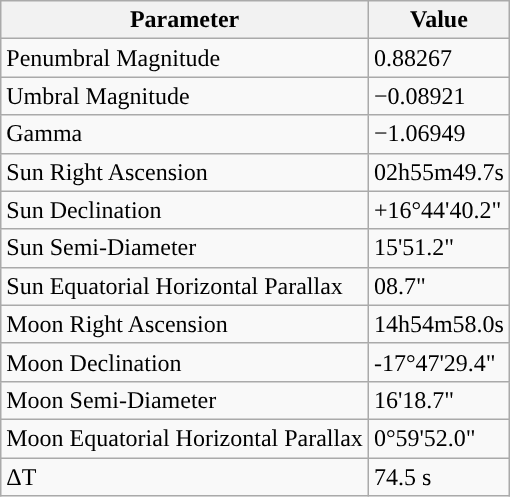<table class="wikitable">
<tr>
<th>Parameter</th>
<th>Value</th>
</tr>
<tr>
<td>Penumbral Magnitude</td>
<td>0.88267</td>
</tr>
<tr>
<td>Umbral Magnitude</td>
<td>−0.08921</td>
</tr>
<tr>
<td>Gamma</td>
<td>−1.06949</td>
</tr>
<tr>
<td>Sun Right Ascension</td>
<td>02h55m49.7s</td>
</tr>
<tr>
<td>Sun Declination</td>
<td>+16°44'40.2"</td>
</tr>
<tr>
<td>Sun Semi-Diameter</td>
<td>15'51.2"</td>
</tr>
<tr>
<td>Sun Equatorial Horizontal Parallax</td>
<td>08.7"</td>
</tr>
<tr>
<td>Moon Right Ascension</td>
<td>14h54m58.0s</td>
</tr>
<tr>
<td>Moon Declination</td>
<td>-17°47'29.4"</td>
</tr>
<tr>
<td>Moon Semi-Diameter</td>
<td>16'18.7"</td>
</tr>
<tr>
<td>Moon Equatorial Horizontal Parallax</td>
<td>0°59'52.0"</td>
</tr>
<tr>
<td>ΔT</td>
<td>74.5 s</td>
</tr>
</table>
